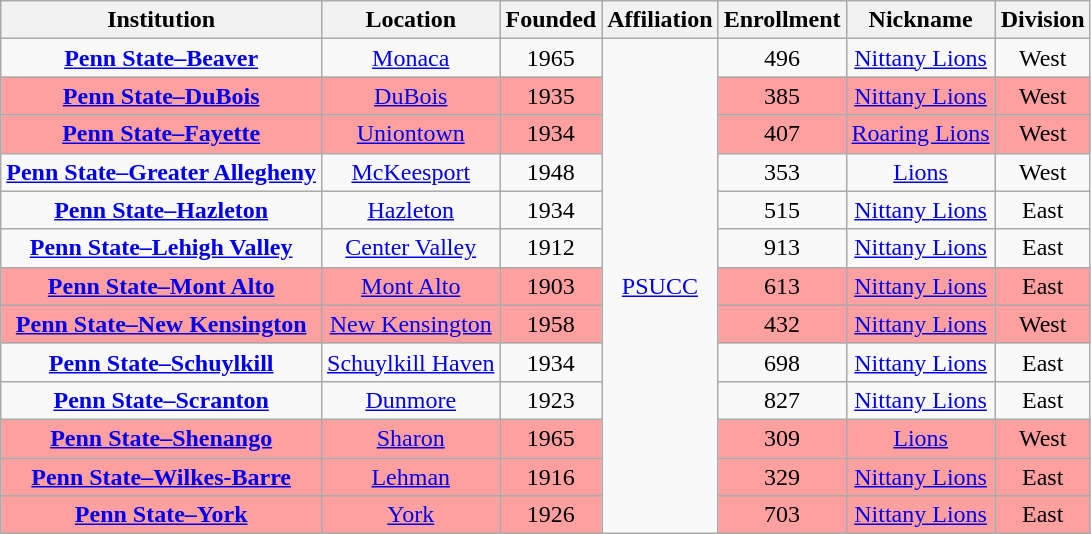<table class="sortable wikitable" style="text-align:center;">
<tr>
<th>Institution</th>
<th>Location</th>
<th>Founded</th>
<th>Affiliation</th>
<th>Enrollment</th>
<th>Nickname</th>
<th>Division</th>
</tr>
<tr>
<td><strong><a href='#'>Penn State–Beaver</a></strong></td>
<td><a href='#'>Monaca</a></td>
<td>1965</td>
<td rowspan="13"><a href='#'>PSUCC</a></td>
<td>496</td>
<td><a href='#'>Nittany Lions</a></td>
<td>West</td>
</tr>
<tr bgcolor=#ffa0a0>
<td><strong><a href='#'>Penn State–DuBois</a></strong></td>
<td><a href='#'>DuBois</a></td>
<td>1935</td>
<td>385</td>
<td><a href='#'>Nittany Lions</a></td>
<td>West</td>
</tr>
<tr bgcolor=#ffa0a0>
<td><strong><a href='#'>Penn State–Fayette</a></strong></td>
<td><a href='#'>Uniontown</a></td>
<td>1934</td>
<td>407</td>
<td><a href='#'>Roaring Lions</a></td>
<td>West</td>
</tr>
<tr>
<td><strong><a href='#'>Penn State–Greater Allegheny</a></strong></td>
<td><a href='#'>McKeesport</a></td>
<td>1948</td>
<td>353</td>
<td><a href='#'>Lions</a></td>
<td>West</td>
</tr>
<tr>
<td><strong><a href='#'>Penn State–Hazleton</a></strong></td>
<td><a href='#'>Hazleton</a></td>
<td>1934</td>
<td>515</td>
<td><a href='#'>Nittany Lions</a></td>
<td>East</td>
</tr>
<tr>
<td><strong><a href='#'>Penn State–Lehigh Valley</a></strong></td>
<td><a href='#'>Center Valley</a></td>
<td>1912</td>
<td>913</td>
<td><a href='#'>Nittany Lions</a></td>
<td>East</td>
</tr>
<tr bgcolor=#ffa0a0>
<td><strong><a href='#'>Penn State–Mont Alto</a></strong></td>
<td><a href='#'>Mont Alto</a></td>
<td>1903</td>
<td>613</td>
<td><a href='#'>Nittany Lions</a></td>
<td>East</td>
</tr>
<tr bgcolor=#ffa0a0>
<td><strong><a href='#'>Penn State–New Kensington</a></strong></td>
<td><a href='#'>New Kensington</a></td>
<td>1958</td>
<td>432</td>
<td><a href='#'>Nittany Lions</a></td>
<td>West</td>
</tr>
<tr>
<td><strong><a href='#'>Penn State–Schuylkill</a></strong></td>
<td><a href='#'>Schuylkill Haven</a></td>
<td>1934</td>
<td>698</td>
<td><a href='#'>Nittany Lions</a></td>
<td>East</td>
</tr>
<tr>
<td><strong><a href='#'>Penn State–Scranton</a></strong></td>
<td><a href='#'>Dunmore</a></td>
<td>1923</td>
<td>827</td>
<td><a href='#'>Nittany Lions</a></td>
<td>East</td>
</tr>
<tr bgcolor=#ffa0a0>
<td><strong><a href='#'>Penn State–Shenango</a></strong></td>
<td><a href='#'>Sharon</a></td>
<td>1965</td>
<td>309</td>
<td><a href='#'>Lions</a></td>
<td>West</td>
</tr>
<tr bgcolor=#ffa0a0>
<td><strong><a href='#'>Penn State–Wilkes-Barre</a></strong></td>
<td><a href='#'>Lehman</a></td>
<td>1916</td>
<td>329</td>
<td><a href='#'>Nittany Lions</a></td>
<td>East</td>
</tr>
<tr bgcolor=#ffa0a0>
<td><strong><a href='#'>Penn State–York</a></strong></td>
<td><a href='#'>York</a></td>
<td>1926</td>
<td>703</td>
<td><a href='#'>Nittany Lions</a></td>
<td>East</td>
</tr>
</table>
